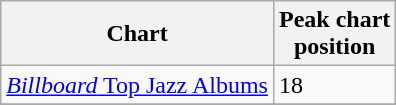<table class="wikitable">
<tr>
<th>Chart</th>
<th>Peak chart<br>position</th>
</tr>
<tr>
<td><a href='#'><em>Billboard</em> Top Jazz Albums</a></td>
<td>18</td>
</tr>
<tr>
</tr>
</table>
